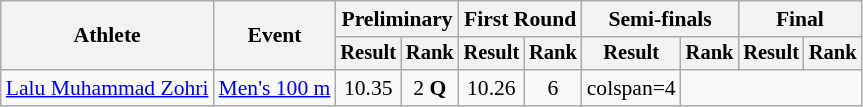<table class="wikitable" style="font-size:90%">
<tr>
<th rowspan="2">Athlete</th>
<th rowspan="2">Event</th>
<th colspan="2">Preliminary</th>
<th colspan="2">First Round</th>
<th colspan="2">Semi-finals</th>
<th colspan="2">Final</th>
</tr>
<tr style="font-size:95%">
<th>Result</th>
<th>Rank</th>
<th>Result</th>
<th>Rank</th>
<th>Result</th>
<th>Rank</th>
<th>Result</th>
<th>Rank</th>
</tr>
<tr align=center>
<td align=left><a href='#'>Lalu Muhammad Zohri</a></td>
<td align=left><a href='#'>Men's 100 m</a></td>
<td>10.35</td>
<td>2 <strong>Q</strong></td>
<td>10.26</td>
<td>6</td>
<td>colspan=4 </td>
</tr>
</table>
